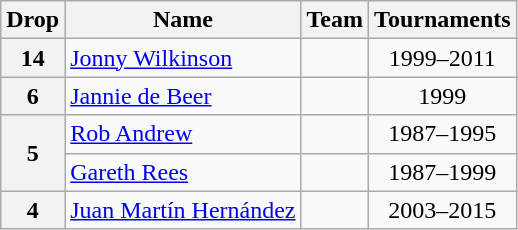<table class="wikitable">
<tr>
<th>Drop</th>
<th>Name</th>
<th>Team</th>
<th>Tournaments</th>
</tr>
<tr>
<th>14</th>
<td><a href='#'>Jonny Wilkinson</a></td>
<td></td>
<td align=center>1999–2011</td>
</tr>
<tr>
<th>6</th>
<td><a href='#'>Jannie de Beer</a></td>
<td></td>
<td align=center>1999</td>
</tr>
<tr>
<th rowspan="2">5</th>
<td><a href='#'>Rob Andrew</a></td>
<td></td>
<td align=center>1987–1995</td>
</tr>
<tr>
<td><a href='#'>Gareth Rees</a></td>
<td></td>
<td align=center>1987–1999</td>
</tr>
<tr>
<th>4</th>
<td><a href='#'>Juan Martín Hernández</a></td>
<td></td>
<td align=center>2003–2015</td>
</tr>
</table>
